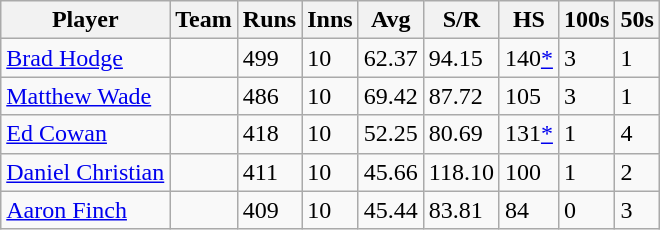<table class="wikitable">
<tr>
<th>Player</th>
<th>Team</th>
<th>Runs</th>
<th>Inns</th>
<th>Avg</th>
<th>S/R</th>
<th>HS</th>
<th>100s</th>
<th>50s</th>
</tr>
<tr>
<td><a href='#'>Brad Hodge</a></td>
<td></td>
<td>499</td>
<td>10</td>
<td>62.37</td>
<td>94.15</td>
<td>140<a href='#'>*</a></td>
<td>3</td>
<td>1</td>
</tr>
<tr>
<td><a href='#'>Matthew Wade</a></td>
<td></td>
<td>486</td>
<td>10</td>
<td>69.42</td>
<td>87.72</td>
<td>105</td>
<td>3</td>
<td>1</td>
</tr>
<tr>
<td><a href='#'>Ed Cowan</a></td>
<td></td>
<td>418</td>
<td>10</td>
<td>52.25</td>
<td>80.69</td>
<td>131<a href='#'>*</a></td>
<td>1</td>
<td>4</td>
</tr>
<tr>
<td><a href='#'>Daniel Christian</a></td>
<td></td>
<td>411</td>
<td>10</td>
<td>45.66</td>
<td>118.10</td>
<td>100</td>
<td>1</td>
<td>2</td>
</tr>
<tr>
<td><a href='#'>Aaron Finch</a></td>
<td></td>
<td>409</td>
<td>10</td>
<td>45.44</td>
<td>83.81</td>
<td>84</td>
<td>0</td>
<td>3</td>
</tr>
</table>
